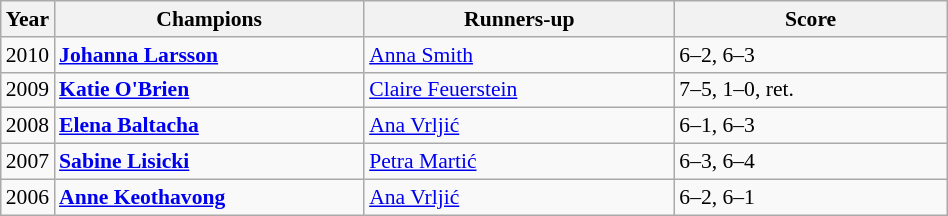<table class="wikitable" style="font-size:90%">
<tr>
<th>Year</th>
<th width="200">Champions</th>
<th width="200">Runners-up</th>
<th width="175">Score</th>
</tr>
<tr>
<td>2010</td>
<td> <strong><a href='#'>Johanna Larsson</a></strong></td>
<td> <a href='#'>Anna Smith</a></td>
<td>6–2, 6–3</td>
</tr>
<tr>
<td>2009</td>
<td> <strong><a href='#'>Katie O'Brien</a></strong></td>
<td> <a href='#'>Claire Feuerstein</a></td>
<td>7–5, 1–0, ret.</td>
</tr>
<tr>
<td>2008</td>
<td> <strong><a href='#'>Elena Baltacha</a></strong></td>
<td> <a href='#'>Ana Vrljić</a></td>
<td>6–1, 6–3</td>
</tr>
<tr>
<td>2007</td>
<td> <strong><a href='#'>Sabine Lisicki</a></strong></td>
<td> <a href='#'>Petra Martić</a></td>
<td>6–3, 6–4</td>
</tr>
<tr>
<td>2006</td>
<td> <strong><a href='#'>Anne Keothavong</a></strong></td>
<td> <a href='#'>Ana Vrljić</a></td>
<td>6–2, 6–1</td>
</tr>
</table>
